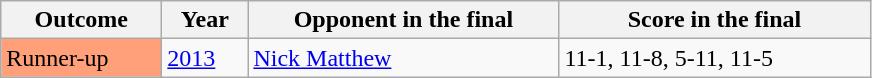<table class="sortable wikitable">
<tr>
<th width="100">Outcome</th>
<th width="50">Year</th>
<th width="200">Opponent in the final</th>
<th width="200">Score in the final</th>
</tr>
<tr>
<td bgcolor="ffa07a">Runner-up</td>
<td><a href='#'>2013</a></td>
<td>   <a href='#'>Nick Matthew</a></td>
<td>11-1, 11-8, 5-11, 11-5</td>
</tr>
</table>
